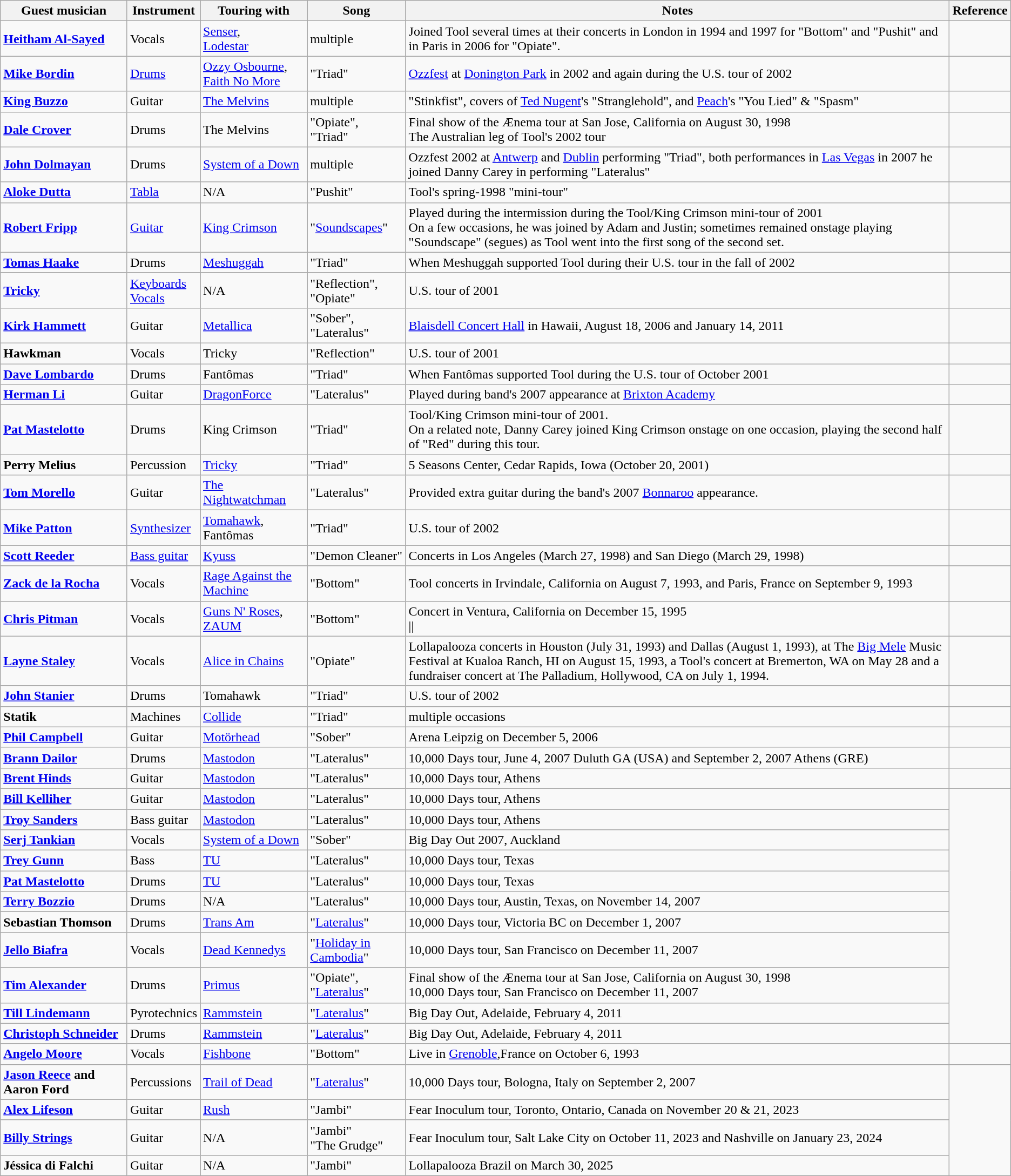<table class="wikitable sortable">
<tr>
<th>Guest musician</th>
<th>Instrument</th>
<th>Touring with</th>
<th>Song</th>
<th>Notes</th>
<th>Reference</th>
</tr>
<tr>
<td style="white-space:nowrap;"><strong><a href='#'>Heitham Al-Sayed</a></strong></td>
<td>Vocals</td>
<td><a href='#'>Senser</a>,<br><a href='#'>Lodestar</a></td>
<td>multiple</td>
<td>Joined Tool several times at their concerts in London in 1994 and 1997 for "Bottom" and "Pushit" and in Paris in 2006 for "Opiate".</td>
<td></td>
</tr>
<tr>
<td><strong><a href='#'>Mike Bordin</a></strong></td>
<td><a href='#'>Drums</a></td>
<td><a href='#'>Ozzy Osbourne</a>,<br><a href='#'>Faith No More</a></td>
<td>"Triad"</td>
<td><a href='#'>Ozzfest</a> at <a href='#'>Donington Park</a> in 2002 and again during the U.S. tour of 2002</td>
<td></td>
</tr>
<tr>
<td><strong><a href='#'>King Buzzo</a></strong></td>
<td>Guitar</td>
<td><a href='#'>The Melvins</a></td>
<td>multiple</td>
<td>"Stinkfist", covers of <a href='#'>Ted Nugent</a>'s "Stranglehold", and <a href='#'>Peach</a>'s "You Lied" & "Spasm"</td>
<td></td>
</tr>
<tr>
<td><strong><a href='#'>Dale Crover</a></strong></td>
<td>Drums</td>
<td>The Melvins</td>
<td>"Opiate",<br>"Triad"</td>
<td>Final show of the Ænema tour at San Jose, California on August 30, 1998 <br> The Australian leg of Tool's 2002 tour</td>
<td></td>
</tr>
<tr>
<td><strong><a href='#'>John Dolmayan</a></strong></td>
<td>Drums</td>
<td><a href='#'>System of a Down</a></td>
<td>multiple</td>
<td>Ozzfest 2002 at <a href='#'>Antwerp</a> and <a href='#'>Dublin</a>  performing "Triad", both performances in <a href='#'>Las Vegas</a> in 2007 he joined Danny Carey in performing "Lateralus"</td>
<td></td>
</tr>
<tr>
<td><strong><a href='#'>Aloke Dutta</a></strong></td>
<td><a href='#'>Tabla</a></td>
<td>N/A</td>
<td>"Pushit"</td>
<td>Tool's spring-1998 "mini-tour"</td>
<td></td>
</tr>
<tr>
<td><strong><a href='#'>Robert Fripp</a></strong></td>
<td><a href='#'>Guitar</a></td>
<td><a href='#'>King Crimson</a></td>
<td>"<a href='#'>Soundscapes</a>"</td>
<td>Played during the intermission during the Tool/King Crimson mini-tour of 2001<br>On a few occasions, he was joined by Adam and Justin; sometimes remained onstage playing "Soundscape" (segues) as Tool went into the first song of the second set.</td>
<td></td>
</tr>
<tr>
<td><strong><a href='#'>Tomas Haake</a></strong></td>
<td>Drums</td>
<td><a href='#'>Meshuggah</a></td>
<td>"Triad"</td>
<td>When Meshuggah supported Tool during their U.S. tour in the fall of 2002</td>
<td></td>
</tr>
<tr>
<td><strong><a href='#'>Tricky</a></strong></td>
<td><a href='#'>Keyboards</a><br><a href='#'>Vocals</a></td>
<td>N/A</td>
<td>"Reflection",<br>"Opiate"</td>
<td>U.S. tour of 2001</td>
<td></td>
</tr>
<tr>
<td><strong><a href='#'>Kirk Hammett</a></strong></td>
<td>Guitar</td>
<td><a href='#'>Metallica</a></td>
<td>"Sober", "Lateralus"</td>
<td><a href='#'>Blaisdell Concert Hall</a> in Hawaii, August 18, 2006 and January 14, 2011</td>
<td></td>
</tr>
<tr>
<td><strong>Hawkman</strong></td>
<td>Vocals</td>
<td>Tricky</td>
<td>"Reflection"</td>
<td>U.S. tour of 2001</td>
<td></td>
</tr>
<tr>
<td><strong><a href='#'>Dave Lombardo</a></strong></td>
<td>Drums</td>
<td>Fantômas</td>
<td>"Triad"</td>
<td>When Fantômas supported Tool during the U.S. tour of October 2001</td>
<td></td>
</tr>
<tr>
<td><strong><a href='#'>Herman Li</a></strong></td>
<td>Guitar</td>
<td><a href='#'>DragonForce</a></td>
<td>"Lateralus"</td>
<td>Played during band's 2007 appearance at <a href='#'>Brixton Academy</a></td>
<td></td>
</tr>
<tr>
<td><strong><a href='#'>Pat Mastelotto</a></strong></td>
<td>Drums</td>
<td>King Crimson</td>
<td>"Triad"</td>
<td>Tool/King Crimson mini-tour of 2001.<br>On a related note, Danny Carey joined King Crimson onstage on one occasion, playing the second half of "Red" during this tour.</td>
<td></td>
</tr>
<tr>
<td><strong>Perry Melius</strong></td>
<td>Percussion</td>
<td><a href='#'>Tricky</a></td>
<td>"Triad"</td>
<td>5 Seasons Center, Cedar Rapids, Iowa (October 20, 2001)</td>
<td></td>
</tr>
<tr>
<td><strong><a href='#'>Tom Morello</a></strong></td>
<td>Guitar</td>
<td><a href='#'>The Nightwatchman</a></td>
<td>"Lateralus"</td>
<td>Provided extra guitar during the band's 2007 <a href='#'>Bonnaroo</a> appearance.</td>
<td></td>
</tr>
<tr>
<td><strong><a href='#'>Mike Patton</a></strong></td>
<td><a href='#'>Synthesizer</a></td>
<td><a href='#'>Tomahawk</a>,<br>Fantômas</td>
<td>"Triad"</td>
<td>U.S. tour of 2002</td>
<td></td>
</tr>
<tr>
<td><strong><a href='#'>Scott Reeder</a></strong></td>
<td><a href='#'>Bass guitar</a></td>
<td><a href='#'>Kyuss</a></td>
<td>"Demon Cleaner"</td>
<td>Concerts in Los Angeles (March 27, 1998) and San Diego (March 29, 1998)</td>
<td></td>
</tr>
<tr>
<td><strong><a href='#'>Zack de la Rocha</a></strong></td>
<td>Vocals</td>
<td><a href='#'>Rage Against the Machine</a></td>
<td>"Bottom"</td>
<td>Tool concerts in Irvindale, California on August 7, 1993, and Paris, France on September 9, 1993</td>
<td></td>
</tr>
<tr>
<td><strong><a href='#'>Chris Pitman</a></strong></td>
<td>Vocals</td>
<td><a href='#'>Guns N' Roses</a>, <a href='#'>ZAUM</a></td>
<td>"Bottom"</td>
<td>Concert in Ventura, California on December 15, 1995<br>||</td>
</tr>
<tr>
<td><strong><a href='#'>Layne Staley</a></strong></td>
<td>Vocals</td>
<td><a href='#'>Alice in Chains</a></td>
<td>"Opiate"</td>
<td>Lollapalooza concerts in Houston (July 31, 1993) and Dallas (August 1, 1993), at The <a href='#'>Big Mele</a> Music Festival at Kualoa Ranch, HI on August 15, 1993, a Tool's concert at Bremerton, WA on May 28 and a fundraiser concert at The Palladium, Hollywood, CA on July 1, 1994.</td>
<td></td>
</tr>
<tr>
<td><strong><a href='#'>John Stanier</a></strong></td>
<td>Drums</td>
<td>Tomahawk</td>
<td>"Triad"</td>
<td>U.S. tour of 2002</td>
<td></td>
</tr>
<tr>
<td><strong>Statik</strong></td>
<td>Machines</td>
<td><a href='#'>Collide</a></td>
<td>"Triad"</td>
<td>multiple occasions</td>
<td></td>
</tr>
<tr>
<td><strong><a href='#'>Phil Campbell</a></strong></td>
<td>Guitar</td>
<td><a href='#'>Motörhead</a></td>
<td>"Sober"</td>
<td>Arena Leipzig on December 5, 2006</td>
<td></td>
</tr>
<tr>
<td><strong><a href='#'>Brann Dailor</a></strong></td>
<td>Drums</td>
<td><a href='#'>Mastodon</a></td>
<td>"Lateralus"</td>
<td>10,000 Days tour, June 4, 2007 Duluth GA (USA) and September 2, 2007 Athens (GRE)</td>
</tr>
<tr>
<td><strong><a href='#'>Brent Hinds</a></strong></td>
<td>Guitar</td>
<td><a href='#'>Mastodon</a></td>
<td>"Lateralus"</td>
<td>10,000 Days tour, Athens</td>
<td></td>
</tr>
<tr>
<td><strong><a href='#'>Bill Kelliher</a></strong></td>
<td>Guitar</td>
<td><a href='#'>Mastodon</a></td>
<td>"Lateralus"</td>
<td>10,000 Days tour, Athens</td>
</tr>
<tr>
<td><strong><a href='#'>Troy Sanders</a></strong></td>
<td>Bass guitar</td>
<td><a href='#'>Mastodon</a></td>
<td>"Lateralus"</td>
<td>10,000 Days tour, Athens</td>
</tr>
<tr>
<td><strong><a href='#'>Serj Tankian</a></strong></td>
<td>Vocals</td>
<td><a href='#'>System of a Down</a></td>
<td>"Sober"</td>
<td>Big Day Out 2007, Auckland</td>
</tr>
<tr>
<td><strong><a href='#'>Trey Gunn</a></strong></td>
<td>Bass</td>
<td><a href='#'>TU</a></td>
<td>"Lateralus"</td>
<td>10,000 Days tour, Texas</td>
</tr>
<tr>
<td><strong><a href='#'>Pat Mastelotto</a></strong></td>
<td>Drums</td>
<td><a href='#'>TU</a></td>
<td>"Lateralus"</td>
<td>10,000 Days tour, Texas</td>
</tr>
<tr>
<td><strong><a href='#'>Terry Bozzio</a></strong></td>
<td>Drums</td>
<td>N/A</td>
<td>"Lateralus"</td>
<td>10,000 Days tour, Austin, Texas, on November 14, 2007</td>
</tr>
<tr>
<td><strong>Sebastian Thomson</strong></td>
<td>Drums</td>
<td><a href='#'>Trans Am</a></td>
<td>"<a href='#'>Lateralus</a>"</td>
<td>10,000 Days tour, Victoria BC on December 1, 2007</td>
</tr>
<tr>
<td><strong><a href='#'>Jello Biafra</a></strong></td>
<td>Vocals</td>
<td><a href='#'>Dead Kennedys</a></td>
<td>"<a href='#'>Holiday in Cambodia</a>"</td>
<td>10,000 Days tour, San Francisco on December 11, 2007</td>
</tr>
<tr>
<td><strong><a href='#'>Tim Alexander</a></strong></td>
<td>Drums</td>
<td><a href='#'>Primus</a></td>
<td>"Opiate",<br>"<a href='#'>Lateralus</a>"</td>
<td>Final show of the Ænema tour at San Jose, California on August 30, 1998 <br> 10,000 Days tour, San Francisco on December 11, 2007</td>
</tr>
<tr>
<td><strong><a href='#'>Till Lindemann</a></strong></td>
<td>Pyrotechnics</td>
<td><a href='#'>Rammstein</a></td>
<td>"<a href='#'>Lateralus</a>"</td>
<td>Big Day Out, Adelaide, February 4, 2011</td>
</tr>
<tr>
<td><strong><a href='#'>Christoph Schneider</a></strong></td>
<td>Drums</td>
<td><a href='#'>Rammstein</a></td>
<td>"<a href='#'>Lateralus</a>"</td>
<td>Big Day Out, Adelaide, February 4, 2011</td>
</tr>
<tr>
<td><strong><a href='#'>Angelo Moore</a></strong></td>
<td>Vocals</td>
<td><a href='#'>Fishbone</a></td>
<td>"Bottom"</td>
<td>Live in <a href='#'>Grenoble</a>,France on October 6, 1993</td>
<td></td>
</tr>
<tr>
<td><strong><a href='#'>Jason Reece</a> and Aaron Ford</strong></td>
<td>Percussions</td>
<td><a href='#'>Trail of Dead</a></td>
<td>"<a href='#'>Lateralus</a>"</td>
<td>10,000 Days tour, Bologna, Italy on September 2, 2007</td>
</tr>
<tr>
<td><strong><a href='#'>Alex Lifeson</a></strong></td>
<td>Guitar</td>
<td><a href='#'>Rush</a></td>
<td>"Jambi"</td>
<td>Fear Inoculum tour, Toronto, Ontario, Canada on November 20 & 21, 2023</td>
</tr>
<tr>
<td><strong><a href='#'>Billy Strings</a></strong></td>
<td>Guitar</td>
<td>N/A</td>
<td>"Jambi" <br>"The Grudge"</td>
<td>Fear Inoculum tour, Salt Lake City on October 11, 2023 and Nashville on January 23, 2024</td>
</tr>
<tr>
<td><strong>Jéssica di Falchi</strong></td>
<td>Guitar</td>
<td>N/A</td>
<td>"Jambi"</td>
<td>Lollapalooza Brazil on March 30, 2025</td>
</tr>
</table>
